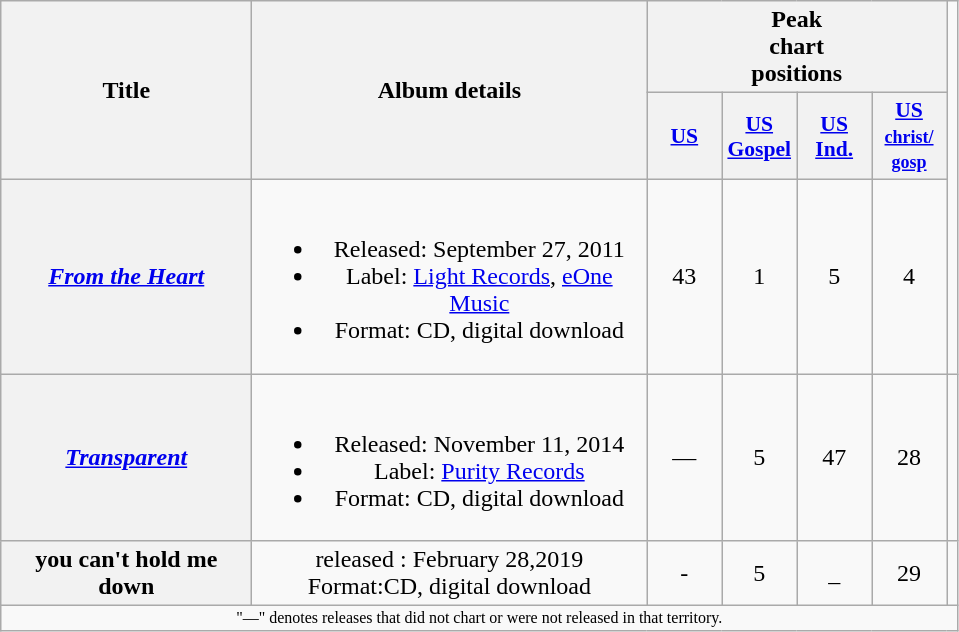<table class="wikitable sortable mw-collapsible mw-collapsed plainrowheaders" style="text-align:center;">
<tr>
<th scope="col" rowspan="2" style="width:10em;">Title</th>
<th scope="col" rowspan="2" style="width:16em;">Album details</th>
<th scope="col" colspan="4">Peak<br>chart<br>positions</th>
</tr>
<tr>
<th scope="col" style="width:3em;font-size:90%;"><a href='#'>US</a><br></th>
<th scope="col" style="width:3em;font-size:90%;"><a href='#'>US<br>Gospel</a><br></th>
<th scope="col" style="width:3em;font-size:90%;"><a href='#'>US<br>Ind.</a><br></th>
<th scope="col" style="width:3em;font-size:90%;"><a href='#'>US<br><small>christ/<br>gosp</small></a><br></th>
</tr>
<tr>
<th scope="row"><em><a href='#'>From the Heart</a></em></th>
<td><br><ul><li>Released: September 27, 2011</li><li>Label: <a href='#'>Light Records</a>, <a href='#'>eOne Music</a></li><li>Format: CD, digital download</li></ul></td>
<td>43</td>
<td>1</td>
<td>5</td>
<td>4</td>
</tr>
<tr>
<th scope="row"><em><a href='#'>Transparent</a></em></th>
<td><br><ul><li>Released: November 11, 2014</li><li>Label: <a href='#'>Purity Records</a></li><li>Format: CD, digital download</li></ul></td>
<td>—</td>
<td>5</td>
<td>47</td>
<td>28</td>
<td></td>
</tr>
<tr>
<th>you can't hold me down</th>
<td>released : February 28,2019<br>Format:CD, digital download</td>
<td>-</td>
<td>5</td>
<td>_</td>
<td>29</td>
<td></td>
</tr>
<tr>
<td align="center" colspan="14" style="font-size:8pt">"—" denotes releases that did not chart or were not released in that territory.</td>
</tr>
</table>
